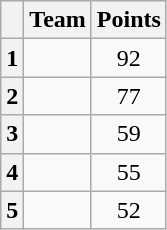<table class="wikitable">
<tr>
<th></th>
<th>Team</th>
<th>Points</th>
</tr>
<tr>
<th>1</th>
<td></td>
<td align="center">92</td>
</tr>
<tr>
<th>2</th>
<td></td>
<td align="center">77</td>
</tr>
<tr>
<th>3</th>
<td></td>
<td align="center">59</td>
</tr>
<tr>
<th>4</th>
<td></td>
<td align="center">55</td>
</tr>
<tr>
<th>5</th>
<td></td>
<td align="center">52</td>
</tr>
</table>
